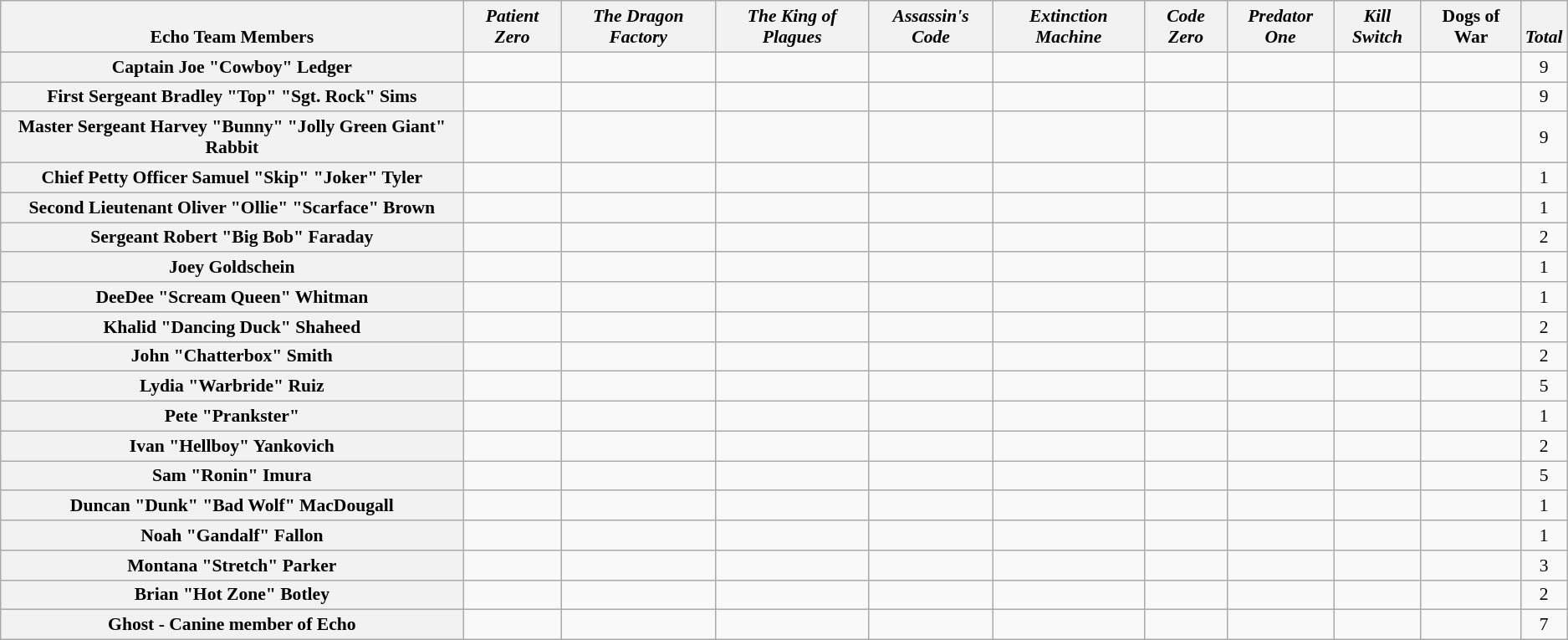<table class="wikitable sortable" style="text-align:center;font-size:90%;">
<tr style="vertical-align:bottom;">
<th>Echo Team Members</th>
<th><em>Patient Zero</em></th>
<th><em>The Dragon Factory</em></th>
<th><em>The King of Plagues</em></th>
<th><em>Assassin's Code</em></th>
<th><em>Extinction Machine</em></th>
<th><em>Code Zero</em></th>
<th><em>Predator One</em></th>
<th><em>Kill Switch</em></th>
<th>Dogs of War</th>
<th><em>Total</em></th>
</tr>
<tr>
<th>Captain Joe "Cowboy" Ledger</th>
<td></td>
<td></td>
<td></td>
<td></td>
<td></td>
<td></td>
<td></td>
<td></td>
<td></td>
<td>9</td>
</tr>
<tr>
<th>First Sergeant Bradley "Top" "Sgt. Rock" Sims</th>
<td></td>
<td></td>
<td></td>
<td></td>
<td></td>
<td></td>
<td></td>
<td></td>
<td></td>
<td>9</td>
</tr>
<tr>
<th>Master Sergeant Harvey "Bunny" "Jolly Green Giant" Rabbit</th>
<td></td>
<td></td>
<td></td>
<td></td>
<td></td>
<td></td>
<td></td>
<td></td>
<td></td>
<td>9</td>
</tr>
<tr>
<th>Chief Petty Officer Samuel "Skip" "Joker" Tyler</th>
<td></td>
<td></td>
<td></td>
<td></td>
<td></td>
<td></td>
<td></td>
<td></td>
<td></td>
<td>1</td>
</tr>
<tr>
<th>Second Lieutenant Oliver "Ollie" "Scarface" Brown</th>
<td></td>
<td></td>
<td></td>
<td></td>
<td></td>
<td></td>
<td></td>
<td></td>
<td></td>
<td>1</td>
</tr>
<tr>
<th>Sergeant Robert "Big Bob" Faraday</th>
<td></td>
<td></td>
<td></td>
<td></td>
<td></td>
<td></td>
<td></td>
<td></td>
<td></td>
<td>2</td>
</tr>
<tr>
<th>Joey Goldschein</th>
<td></td>
<td></td>
<td></td>
<td></td>
<td></td>
<td></td>
<td></td>
<td></td>
<td></td>
<td>1</td>
</tr>
<tr>
<th>DeeDee "Scream Queen" Whitman</th>
<td></td>
<td></td>
<td></td>
<td></td>
<td></td>
<td></td>
<td></td>
<td></td>
<td></td>
<td>1</td>
</tr>
<tr>
<th>Khalid "Dancing Duck" Shaheed</th>
<td></td>
<td></td>
<td></td>
<td></td>
<td></td>
<td></td>
<td></td>
<td></td>
<td></td>
<td>2</td>
</tr>
<tr>
<th>John "Chatterbox" Smith</th>
<td></td>
<td></td>
<td></td>
<td></td>
<td></td>
<td></td>
<td></td>
<td></td>
<td></td>
<td>2</td>
</tr>
<tr>
<th>Lydia "Warbride" Ruiz</th>
<td></td>
<td></td>
<td></td>
<td></td>
<td></td>
<td></td>
<td></td>
<td></td>
<td></td>
<td>5</td>
</tr>
<tr>
<th>Pete "Prankster"</th>
<td></td>
<td></td>
<td></td>
<td></td>
<td></td>
<td></td>
<td></td>
<td></td>
<td></td>
<td>1</td>
</tr>
<tr>
<th>Ivan "Hellboy" Yankovich</th>
<td></td>
<td></td>
<td></td>
<td></td>
<td></td>
<td></td>
<td></td>
<td></td>
<td></td>
<td>2</td>
</tr>
<tr>
<th>Sam "Ronin" Imura</th>
<td></td>
<td></td>
<td></td>
<td></td>
<td></td>
<td></td>
<td></td>
<td></td>
<td></td>
<td>5</td>
</tr>
<tr>
<th>Duncan "Dunk" "Bad Wolf" MacDougall</th>
<td></td>
<td></td>
<td></td>
<td></td>
<td></td>
<td></td>
<td></td>
<td></td>
<td></td>
<td>1</td>
</tr>
<tr>
<th>Noah "Gandalf" Fallon</th>
<td></td>
<td></td>
<td></td>
<td></td>
<td></td>
<td></td>
<td></td>
<td></td>
<td></td>
<td>1</td>
</tr>
<tr>
<th>Montana "Stretch" Parker</th>
<td></td>
<td></td>
<td></td>
<td></td>
<td></td>
<td></td>
<td></td>
<td></td>
<td></td>
<td>3</td>
</tr>
<tr>
<th>Brian "Hot Zone" Botley</th>
<td></td>
<td></td>
<td></td>
<td></td>
<td></td>
<td></td>
<td></td>
<td></td>
<td></td>
<td>2</td>
</tr>
<tr>
<th>Ghost - Canine member of Echo</th>
<td></td>
<td></td>
<td></td>
<td></td>
<td></td>
<td></td>
<td></td>
<td></td>
<td></td>
<td>7</td>
</tr>
</table>
